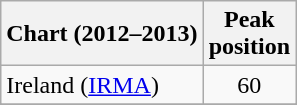<table class="wikitable sortable plainrowheaders">
<tr>
<th scope="col">Chart (2012–2013)</th>
<th scope="col">Peak<br>position</th>
</tr>
<tr>
<td>Ireland (<a href='#'>IRMA</a>)</td>
<td align="center">60</td>
</tr>
<tr>
</tr>
<tr>
</tr>
<tr>
</tr>
<tr>
</tr>
<tr>
</tr>
<tr>
</tr>
<tr>
</tr>
</table>
